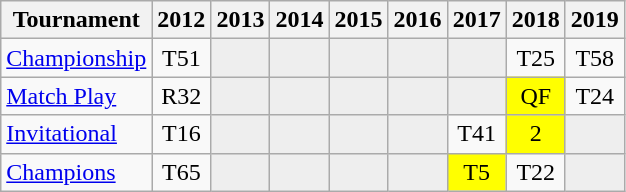<table class="wikitable" style="text-align:center;">
<tr>
<th>Tournament</th>
<th>2012</th>
<th>2013</th>
<th>2014</th>
<th>2015</th>
<th>2016</th>
<th>2017</th>
<th>2018</th>
<th>2019</th>
</tr>
<tr>
<td align="left"><a href='#'>Championship</a></td>
<td>T51</td>
<td style="background:#eeeeee;"></td>
<td style="background:#eeeeee;"></td>
<td style="background:#eeeeee;"></td>
<td style="background:#eeeeee;"></td>
<td style="background:#eeeeee;"></td>
<td>T25</td>
<td>T58</td>
</tr>
<tr>
<td align="left"><a href='#'>Match Play</a></td>
<td>R32</td>
<td style="background:#eeeeee;"></td>
<td style="background:#eeeeee;"></td>
<td style="background:#eeeeee;"></td>
<td style="background:#eeeeee;"></td>
<td style="background:#eeeeee;"></td>
<td style="background:yellow;">QF</td>
<td>T24</td>
</tr>
<tr>
<td align="left"><a href='#'>Invitational</a></td>
<td>T16</td>
<td style="background:#eeeeee;"></td>
<td style="background:#eeeeee;"></td>
<td style="background:#eeeeee;"></td>
<td style="background:#eeeeee;"></td>
<td>T41</td>
<td style="background:yellow;">2</td>
<td style="background:#eeeeee;"></td>
</tr>
<tr>
<td align="left"><a href='#'>Champions</a></td>
<td>T65</td>
<td style="background:#eeeeee;"></td>
<td style="background:#eeeeee;"></td>
<td style="background:#eeeeee;"></td>
<td style="background:#eeeeee;"></td>
<td style="background:yellow;">T5</td>
<td>T22</td>
<td style="background:#eeeeee;"></td>
</tr>
</table>
